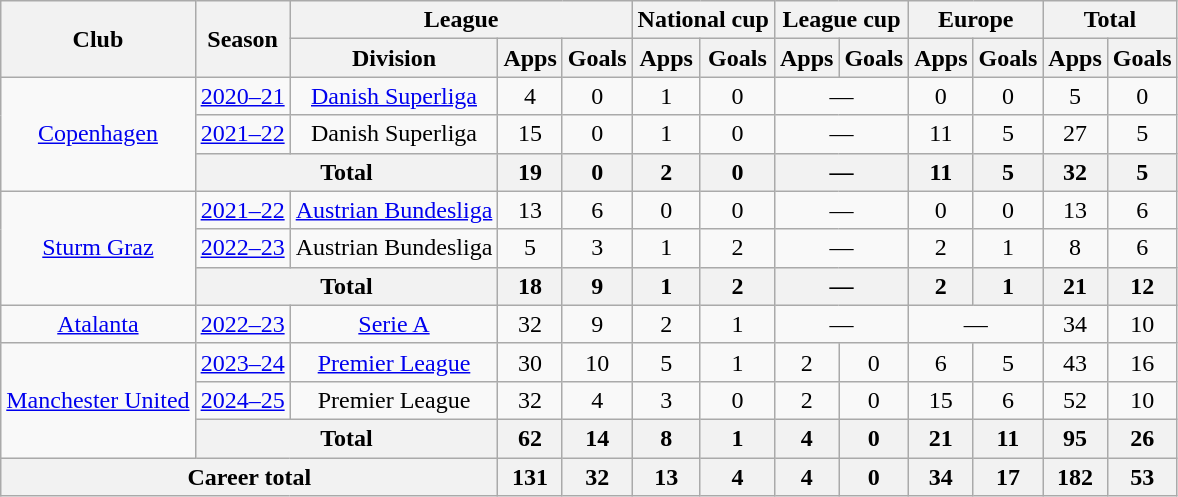<table class="wikitable" style="text-align:center">
<tr>
<th rowspan="2">Club</th>
<th rowspan="2">Season</th>
<th colspan="3">League</th>
<th colspan="2">National cup</th>
<th colspan="2">League cup</th>
<th colspan="2">Europe</th>
<th colspan="2">Total</th>
</tr>
<tr>
<th>Division</th>
<th>Apps</th>
<th>Goals</th>
<th>Apps</th>
<th>Goals</th>
<th>Apps</th>
<th>Goals</th>
<th>Apps</th>
<th>Goals</th>
<th>Apps</th>
<th>Goals</th>
</tr>
<tr>
<td rowspan="3"><a href='#'>Copenhagen</a></td>
<td><a href='#'>2020–21</a></td>
<td><a href='#'>Danish Superliga</a></td>
<td>4</td>
<td>0</td>
<td>1</td>
<td>0</td>
<td colspan="2">—</td>
<td>0</td>
<td>0</td>
<td>5</td>
<td>0</td>
</tr>
<tr>
<td><a href='#'>2021–22</a></td>
<td>Danish Superliga</td>
<td>15</td>
<td>0</td>
<td>1</td>
<td>0</td>
<td colspan="2">—</td>
<td>11</td>
<td>5</td>
<td>27</td>
<td>5</td>
</tr>
<tr>
<th colspan="2">Total</th>
<th>19</th>
<th>0</th>
<th>2</th>
<th>0</th>
<th colspan="2">—</th>
<th>11</th>
<th>5</th>
<th>32</th>
<th>5</th>
</tr>
<tr>
<td rowspan="3"><a href='#'>Sturm Graz</a></td>
<td><a href='#'>2021–22</a></td>
<td><a href='#'>Austrian Bundesliga</a></td>
<td>13</td>
<td>6</td>
<td>0</td>
<td>0</td>
<td colspan="2">—</td>
<td>0</td>
<td>0</td>
<td>13</td>
<td>6</td>
</tr>
<tr>
<td><a href='#'>2022–23</a></td>
<td>Austrian Bundesliga</td>
<td>5</td>
<td>3</td>
<td>1</td>
<td>2</td>
<td colspan="2">—</td>
<td>2</td>
<td>1</td>
<td>8</td>
<td>6</td>
</tr>
<tr>
<th colspan="2">Total</th>
<th>18</th>
<th>9</th>
<th>1</th>
<th>2</th>
<th colspan="2">—</th>
<th>2</th>
<th>1</th>
<th>21</th>
<th>12</th>
</tr>
<tr>
<td><a href='#'>Atalanta</a></td>
<td><a href='#'>2022–23</a></td>
<td><a href='#'>Serie A</a></td>
<td>32</td>
<td>9</td>
<td>2</td>
<td>1</td>
<td colspan="2">—</td>
<td colspan="2">—</td>
<td>34</td>
<td>10</td>
</tr>
<tr>
<td rowspan="3"><a href='#'>Manchester United</a></td>
<td><a href='#'>2023–24</a></td>
<td><a href='#'>Premier League</a></td>
<td>30</td>
<td>10</td>
<td>5</td>
<td>1</td>
<td>2</td>
<td>0</td>
<td>6</td>
<td>5</td>
<td>43</td>
<td>16</td>
</tr>
<tr>
<td><a href='#'>2024–25</a></td>
<td>Premier League</td>
<td>32</td>
<td>4</td>
<td>3</td>
<td>0</td>
<td>2</td>
<td>0</td>
<td>15</td>
<td>6</td>
<td>52</td>
<td>10</td>
</tr>
<tr>
<th colspan="2">Total</th>
<th>62</th>
<th>14</th>
<th>8</th>
<th>1</th>
<th>4</th>
<th>0</th>
<th>21</th>
<th>11</th>
<th>95</th>
<th>26</th>
</tr>
<tr>
<th colspan="3">Career total</th>
<th>131</th>
<th>32</th>
<th>13</th>
<th>4</th>
<th>4</th>
<th>0</th>
<th>34</th>
<th>17</th>
<th>182</th>
<th>53</th>
</tr>
</table>
